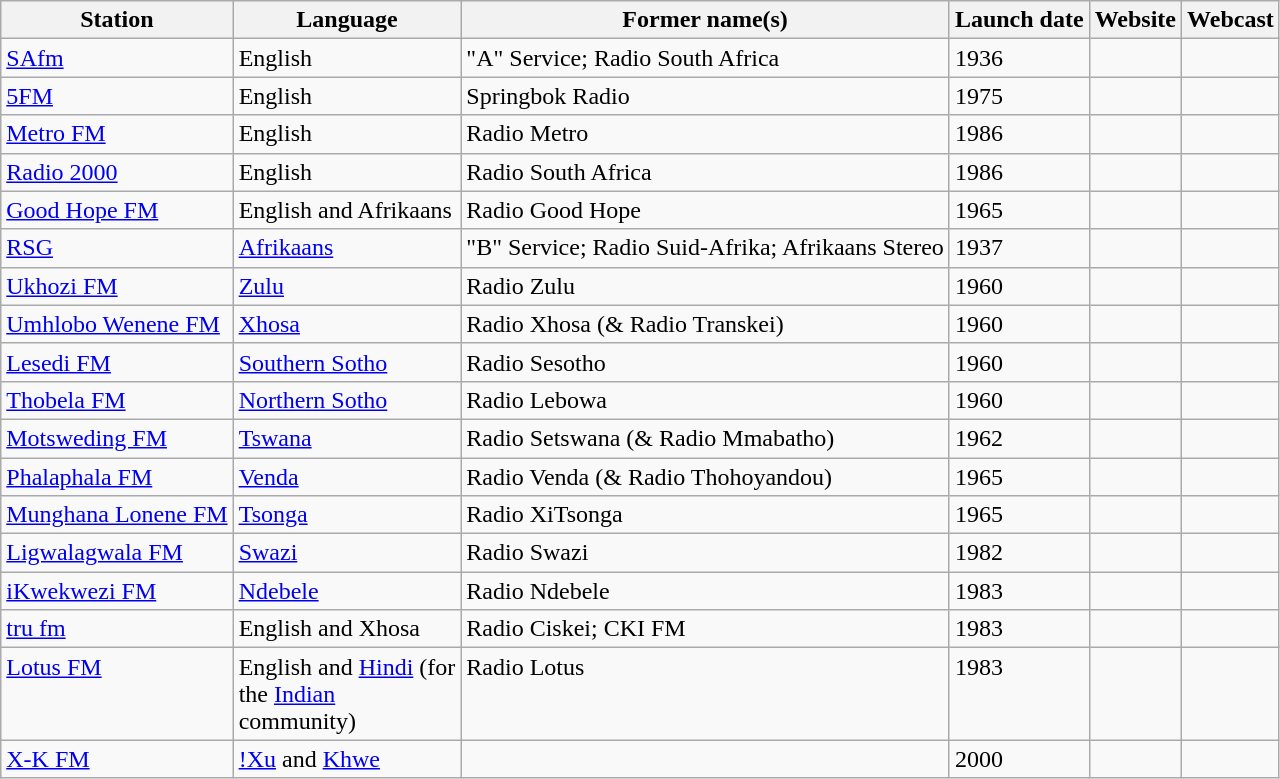<table class="sortable wikitable" style="margin: 1em 1em 1em 0; background: #f9f9f9; ">
<tr>
<th>Station</th>
<th>Language</th>
<th>Former name(s)</th>
<th>Launch date</th>
<th>Website</th>
<th>Webcast</th>
</tr>
<tr style="vertical-align: top; text-align: left;">
<td><a href='#'>SAfm</a></td>
<td>English</td>
<td>"A" Service; Radio South Africa</td>
<td>1936</td>
<td></td>
<td> </td>
</tr>
<tr style="vertical-align: top; text-align: left;">
<td><a href='#'>5FM</a></td>
<td>English</td>
<td>Springbok Radio</td>
<td>1975</td>
<td></td>
<td> </td>
</tr>
<tr style="vertical-align: top; text-align: left;">
<td><a href='#'>Metro FM</a></td>
<td>English</td>
<td>Radio Metro</td>
<td>1986</td>
<td></td>
<td> </td>
</tr>
<tr style="vertical-align: top; text-align: left;">
<td><a href='#'>Radio 2000</a></td>
<td>English</td>
<td>Radio South Africa</td>
<td>1986</td>
<td></td>
<td></td>
</tr>
<tr style="vertical-align: top; text-align: left;">
<td><a href='#'>Good Hope FM</a></td>
<td>English and Afrikaans</td>
<td>Radio Good Hope</td>
<td>1965</td>
<td></td>
<td> </td>
</tr>
<tr style="vertical-align: top; text-align: left;">
<td><a href='#'>RSG</a></td>
<td><a href='#'>Afrikaans</a></td>
<td>"B" Service; Radio Suid-Afrika; Afrikaans Stereo</td>
<td>1937</td>
<td></td>
<td> </td>
</tr>
<tr style="vertical-align: top; text-align: left;">
<td><a href='#'>Ukhozi FM</a></td>
<td><a href='#'>Zulu</a></td>
<td>Radio Zulu</td>
<td>1960</td>
<td></td>
<td> </td>
</tr>
<tr style="vertical-align: top; text-align: left;">
<td><a href='#'>Umhlobo Wenene FM</a></td>
<td><a href='#'>Xhosa</a></td>
<td>Radio Xhosa (& Radio Transkei)</td>
<td>1960</td>
<td></td>
<td></td>
</tr>
<tr style="vertical-align: top; text-align: left;">
<td><a href='#'>Lesedi FM</a></td>
<td><a href='#'>Southern Sotho</a></td>
<td>Radio Sesotho</td>
<td>1960</td>
<td></td>
<td></td>
</tr>
<tr style="vertical-align: top; text-align: left;">
<td><a href='#'>Thobela FM</a></td>
<td><a href='#'>Northern Sotho</a></td>
<td>Radio Lebowa</td>
<td>1960</td>
<td></td>
<td></td>
</tr>
<tr style="vertical-align: top; text-align: left;">
<td><a href='#'>Motsweding FM</a></td>
<td><a href='#'>Tswana</a></td>
<td>Radio Setswana (& Radio Mmabatho)</td>
<td>1962</td>
<td></td>
<td></td>
</tr>
<tr style="vertical-align: top; text-align: left;">
<td><a href='#'>Phalaphala FM</a></td>
<td><a href='#'>Venda</a></td>
<td>Radio Venda (& Radio Thohoyandou)</td>
<td>1965</td>
<td></td>
<td></td>
</tr>
<tr style="vertical-align: top; text-align: left;">
<td><a href='#'>Munghana Lonene FM</a></td>
<td><a href='#'>Tsonga</a></td>
<td>Radio XiTsonga</td>
<td>1965</td>
<td></td>
<td></td>
</tr>
<tr style="vertical-align: top; text-align: left;">
<td><a href='#'>Ligwalagwala FM</a></td>
<td><a href='#'>Swazi</a></td>
<td>Radio Swazi</td>
<td>1982</td>
<td></td>
<td></td>
</tr>
<tr style="vertical-align: top; text-align: left;">
<td><a href='#'>iKwekwezi FM</a></td>
<td><a href='#'>Ndebele</a></td>
<td>Radio Ndebele</td>
<td>1983</td>
<td></td>
<td></td>
</tr>
<tr style="vertical-align: top; text-align: left;">
<td><a href='#'>tru fm</a></td>
<td>English and Xhosa</td>
<td>Radio Ciskei; CKI FM</td>
<td>1983</td>
<td></td>
<td></td>
</tr>
<tr style="vertical-align: top; text-align: left;">
<td><a href='#'>Lotus FM</a></td>
<td>English and <a href='#'>Hindi</a> (for<br>the <a href='#'>Indian</a><br>community)</td>
<td>Radio Lotus</td>
<td>1983</td>
<td></td>
<td> </td>
</tr>
<tr style="vertical-align: top; text-align: left;">
<td><a href='#'>X-K FM</a></td>
<td><a href='#'>!Xu</a> and <a href='#'>Khwe</a></td>
<td></td>
<td>2000</td>
<td></td>
<td></td>
</tr>
</table>
